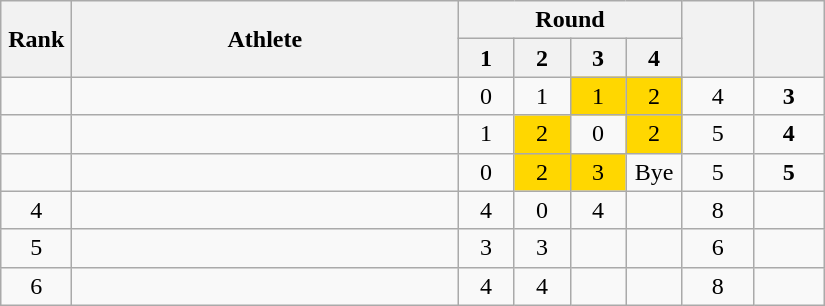<table class="wikitable" style="text-align: center;">
<tr>
<th rowspan="2" width=40>Rank</th>
<th rowspan="2" width=250>Athlete</th>
<th colspan="4">Round</th>
<th rowspan="2" width=40></th>
<th rowspan="2" width=40></th>
</tr>
<tr>
<th width=30>1</th>
<th width=30>2</th>
<th width=30>3</th>
<th width=30>4</th>
</tr>
<tr>
<td></td>
<td align="left"></td>
<td>0</td>
<td>1</td>
<td bgcolor=gold>1</td>
<td bgcolor=gold>2</td>
<td>4</td>
<td><strong>3</strong></td>
</tr>
<tr>
<td></td>
<td align="left"></td>
<td>1</td>
<td bgcolor=gold>2</td>
<td>0</td>
<td bgcolor=gold>2</td>
<td>5</td>
<td><strong>4</strong></td>
</tr>
<tr>
<td></td>
<td align="left"></td>
<td>0</td>
<td bgcolor=gold>2</td>
<td bgcolor=gold>3</td>
<td>Bye</td>
<td>5</td>
<td><strong>5</strong></td>
</tr>
<tr>
<td>4</td>
<td align="left"></td>
<td>4</td>
<td>0</td>
<td>4</td>
<td></td>
<td>8</td>
<td></td>
</tr>
<tr>
<td>5</td>
<td align="left"></td>
<td>3</td>
<td>3</td>
<td></td>
<td></td>
<td>6</td>
<td></td>
</tr>
<tr>
<td>6</td>
<td align="left"></td>
<td>4</td>
<td>4</td>
<td></td>
<td></td>
<td>8</td>
<td></td>
</tr>
</table>
